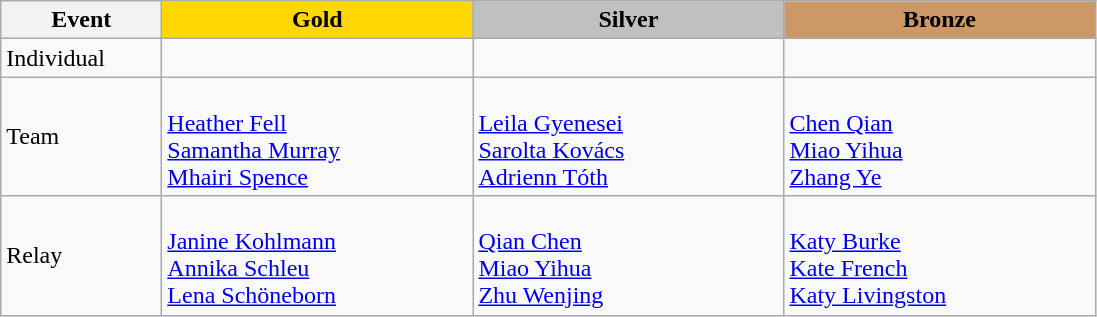<table class="wikitable">
<tr>
<th width="100">Event</th>
<th style="background-color:gold;" width="200"> Gold</th>
<th style="background-color:silver;" width="200">Silver</th>
<th style="background-color:#CC9966;" width="200"> Bronze</th>
</tr>
<tr>
<td>Individual</td>
<td></td>
<td></td>
<td></td>
</tr>
<tr>
<td>Team</td>
<td><br><a href='#'>Heather Fell</a><br><a href='#'>Samantha Murray</a><br><a href='#'>Mhairi Spence</a></td>
<td><br><a href='#'>Leila Gyenesei</a><br><a href='#'>Sarolta Kovács</a><br><a href='#'>Adrienn Tóth</a></td>
<td><br><a href='#'>Chen Qian</a><br><a href='#'>Miao Yihua</a><br><a href='#'>Zhang Ye</a></td>
</tr>
<tr>
<td>Relay</td>
<td><br><a href='#'>Janine Kohlmann</a><br><a href='#'>Annika Schleu</a><br><a href='#'>Lena Schöneborn</a></td>
<td><br><a href='#'>Qian Chen</a><br><a href='#'>Miao Yihua</a><br><a href='#'>Zhu Wenjing</a></td>
<td><br><a href='#'>Katy Burke</a><br><a href='#'>Kate French</a><br><a href='#'>Katy Livingston</a></td>
</tr>
</table>
